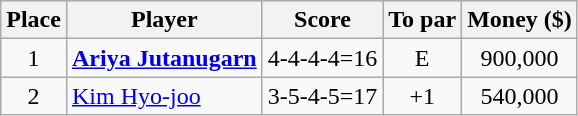<table class="wikitable">
<tr>
<th>Place</th>
<th>Player</th>
<th>Score</th>
<th>To par</th>
<th>Money ($)</th>
</tr>
<tr>
<td align=center>1</td>
<td> <strong><a href='#'>Ariya Jutanugarn</a></strong></td>
<td align=center>4-4-4-4=16</td>
<td align=center>E</td>
<td align=center>900,000</td>
</tr>
<tr>
<td align=center>2</td>
<td> <a href='#'>Kim Hyo-joo</a></td>
<td align=center>3-5-4-5=17</td>
<td align=center>+1</td>
<td align=center>540,000</td>
</tr>
</table>
